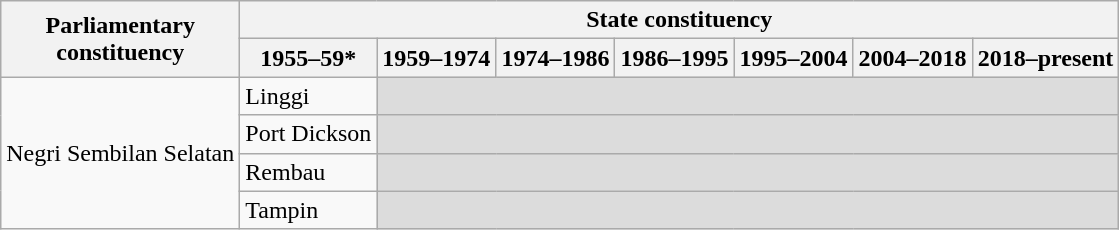<table class="wikitable">
<tr>
<th rowspan="2">Parliamentary<br>constituency</th>
<th colspan="7">State constituency</th>
</tr>
<tr>
<th>1955–59*</th>
<th>1959–1974</th>
<th>1974–1986</th>
<th>1986–1995</th>
<th>1995–2004</th>
<th>2004–2018</th>
<th>2018–present</th>
</tr>
<tr>
<td rowspan="4">Negri Sembilan Selatan</td>
<td>Linggi</td>
<td colspan="6" bgcolor="dcdcdc"></td>
</tr>
<tr>
<td>Port Dickson</td>
<td colspan="6" bgcolor="dcdcdc"></td>
</tr>
<tr>
<td>Rembau</td>
<td colspan="6" bgcolor="dcdcdc"></td>
</tr>
<tr>
<td>Tampin</td>
<td colspan="6" bgcolor="dcdcdc"></td>
</tr>
</table>
